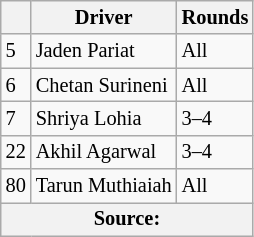<table class="wikitable" style="font-size: 85%">
<tr>
<th></th>
<th>Driver</th>
<th>Rounds</th>
</tr>
<tr>
<td>5</td>
<td>Jaden Pariat</td>
<td>All</td>
</tr>
<tr>
<td>6</td>
<td>Chetan Surineni</td>
<td>All</td>
</tr>
<tr>
<td>7</td>
<td>Shriya Lohia</td>
<td>3–4</td>
</tr>
<tr>
<td>22</td>
<td>Akhil Agarwal</td>
<td>3–4</td>
</tr>
<tr>
<td>80</td>
<td>Tarun Muthiaiah</td>
<td>All</td>
</tr>
<tr>
<th colspan="3">Source: </th>
</tr>
</table>
